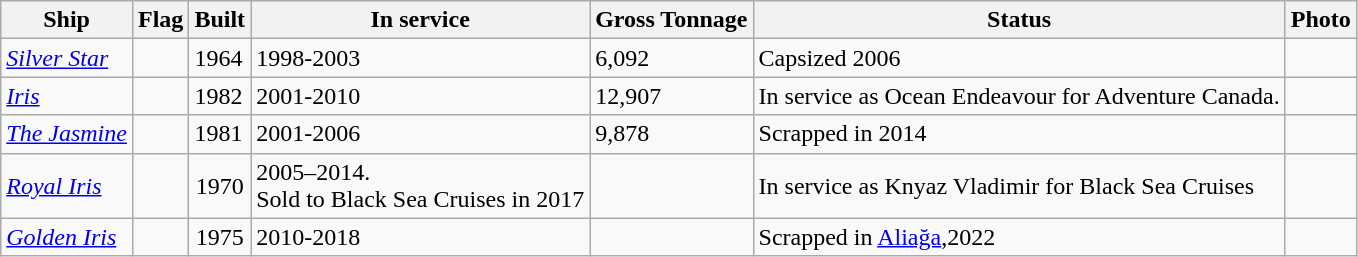<table class="wikitable">
<tr>
<th>Ship</th>
<th>Flag</th>
<th>Built</th>
<th>In service</th>
<th>Gross Tonnage</th>
<th>Status</th>
<th>Photo</th>
</tr>
<tr>
<td><a href='#'><em>Silver Star</em></a></td>
<td></td>
<td>1964</td>
<td>1998-2003</td>
<td>6,092</td>
<td>Capsized 2006</td>
<td></td>
</tr>
<tr>
<td><a href='#'><em>Iris</em></a></td>
<td></td>
<td>1982</td>
<td>2001-2010</td>
<td>12,907</td>
<td>In service as Ocean Endeavour for Adventure Canada.</td>
<td></td>
</tr>
<tr>
<td><a href='#'><em>The Jasmine</em></a></td>
<td></td>
<td>1981</td>
<td>2001-2006</td>
<td>9,878</td>
<td>Scrapped in 2014</td>
<td></td>
</tr>
<tr>
<td><a href='#'><em>Royal Iris</em></a></td>
<td></td>
<td align="Center">1970</td>
<td>2005–2014.<br>Sold to Black Sea 
Cruises in 2017</td>
<td align="Center"></td>
<td>In service as Knyaz Vladimir for Black Sea Cruises</td>
<td></td>
</tr>
<tr>
<td><a href='#'><em>Golden Iris</em></a></td>
<td></td>
<td align="Center">1975</td>
<td>2010-2018</td>
<td align="Center"></td>
<td>Scrapped in <a href='#'>Aliağa</a>,2022</td>
<td></td>
</tr>
</table>
